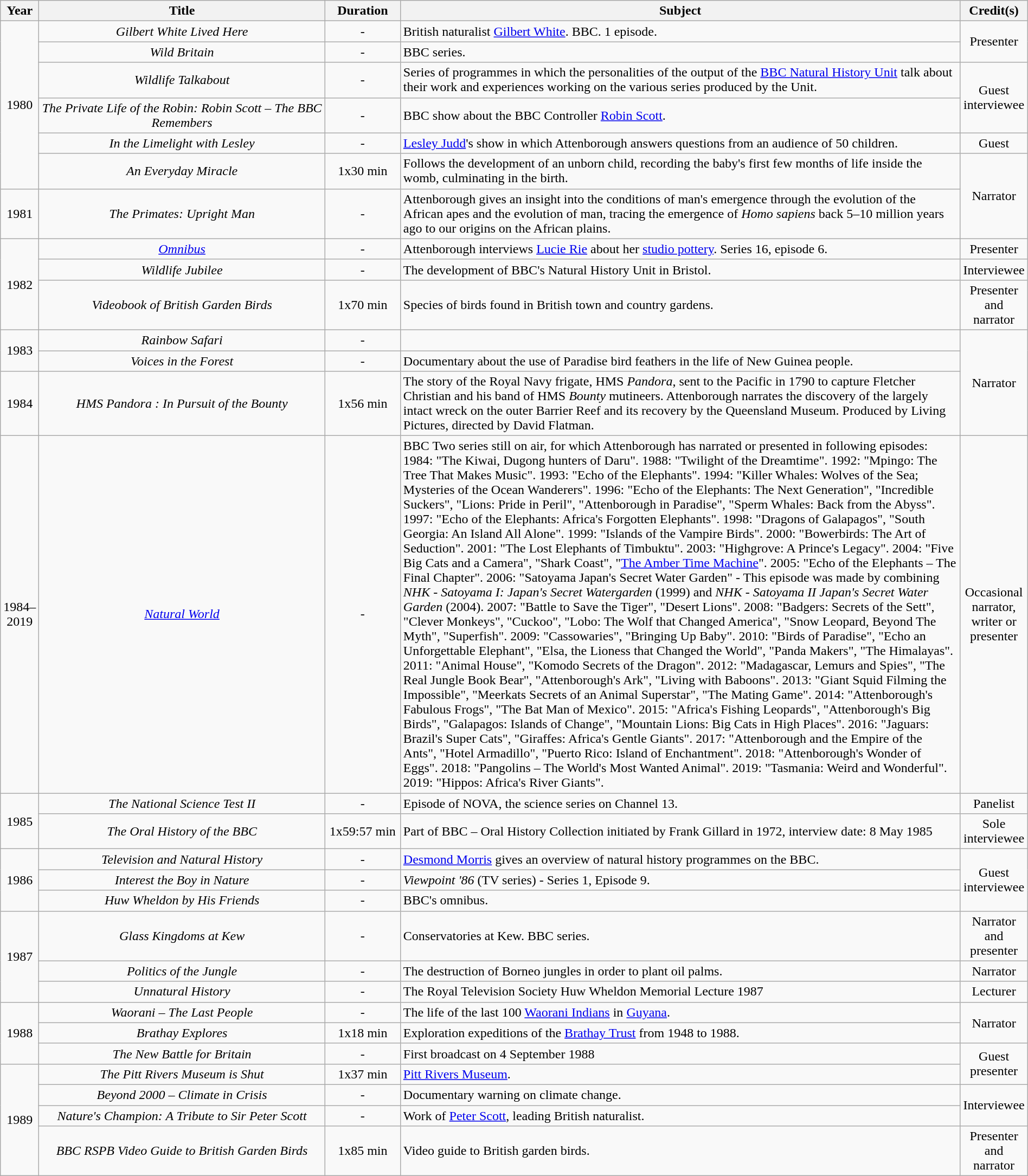<table class="wikitable" style="text-align:center" width="100%">
<tr>
<th width="40">Year</th>
<th width="400">Title</th>
<th width="90">Duration</th>
<th width="800">Subject</th>
<th>Credit(s)</th>
</tr>
<tr>
<td rowspan="6">1980</td>
<td><em>Gilbert White Lived Here</em></td>
<td>-</td>
<td align="left">British naturalist <a href='#'>Gilbert White</a>. BBC. 1 episode.</td>
<td rowspan="2">Presenter</td>
</tr>
<tr>
<td><em>Wild Britain</em></td>
<td>-</td>
<td align="left">BBC series.</td>
</tr>
<tr>
<td><em>Wildlife Talkabout</em></td>
<td>-</td>
<td align="left">Series of programmes in which the personalities of the output of the <a href='#'>BBC Natural History Unit</a> talk about their work and experiences working on the various series produced by the Unit.</td>
<td rowspan="2">Guest interviewee</td>
</tr>
<tr>
<td><em>The Private Life of the Robin: Robin Scott – The BBC Remembers</em></td>
<td>-</td>
<td align="left">BBC show about the BBC Controller <a href='#'>Robin Scott</a>.</td>
</tr>
<tr>
<td><em>In the Limelight with Lesley</em></td>
<td>-</td>
<td align="left"><a href='#'>Lesley Judd</a>'s show in which Attenborough answers questions from an audience of 50 children.</td>
<td>Guest</td>
</tr>
<tr>
<td><em>An Everyday Miracle</em></td>
<td>1x30 min</td>
<td align="left">Follows the development of an unborn child, recording the baby's first few months of life inside the womb, culminating in the birth.</td>
<td rowspan="2">Narrator</td>
</tr>
<tr>
<td>1981</td>
<td><em>The Primates: Upright Man</em></td>
<td>-</td>
<td align="left">Attenborough gives an insight into the conditions of man's emergence through the evolution of the African apes and the evolution of man, tracing the emergence of <em>Homo sapiens</em> back 5–10 million years ago to our origins on the African plains.</td>
</tr>
<tr>
<td rowspan="3">1982</td>
<td><em><a href='#'>Omnibus</a></em></td>
<td>-</td>
<td align="left">Attenborough interviews <a href='#'>Lucie Rie</a> about her <a href='#'>studio pottery</a>. Series 16, episode 6.</td>
<td>Presenter</td>
</tr>
<tr>
<td><em>Wildlife Jubilee</em></td>
<td>-</td>
<td align="left">The development of BBC's Natural History Unit in Bristol.</td>
<td>Interviewee</td>
</tr>
<tr>
<td><em>Videobook of British Garden Birds</em></td>
<td>1x70 min</td>
<td align="left">Species of birds found in British town and country gardens.</td>
<td>Presenter and narrator</td>
</tr>
<tr>
<td rowspan="2">1983</td>
<td><em>Rainbow Safari</em></td>
<td>-</td>
<td align="left"></td>
<td rowspan="3">Narrator</td>
</tr>
<tr>
<td><em>Voices in the Forest</em></td>
<td>-</td>
<td align="left">Documentary about the use of Paradise bird feathers in the life of New Guinea people.</td>
</tr>
<tr>
<td>1984</td>
<td><em>HMS Pandora : In Pursuit of the Bounty</em></td>
<td>1x56 min</td>
<td align="left">The story of the Royal Navy frigate, HMS <em>Pandora</em>, sent to the Pacific in 1790 to capture Fletcher Christian and his band of HMS <em>Bounty</em> mutineers. Attenborough narrates the discovery of the largely intact wreck on the outer Barrier Reef and its recovery by the Queensland Museum. Produced by Living Pictures, directed by David Flatman.</td>
</tr>
<tr>
<td>1984–2019</td>
<td><em><a href='#'>Natural World</a></em></td>
<td>-</td>
<td align="left">BBC Two series still on air, for which Attenborough has narrated or presented in following episodes:<br>1984: "The Kiwai, Dugong hunters of Daru".
1988: "Twilight of the Dreamtime".
1992: "Mpingo: The Tree That Makes Music".
1993: "Echo of the Elephants".
1994: "Killer Whales: Wolves of the Sea; Mysteries of the Ocean Wanderers".
1996: "Echo of the Elephants: The Next Generation", "Incredible Suckers", "Lions: Pride in Peril", "Attenborough in Paradise", "Sperm Whales: Back from the Abyss".
1997: "Echo of the Elephants: Africa's Forgotten Elephants".
1998: "Dragons of Galapagos", "South Georgia: An Island All Alone".
1999: "Islands of the Vampire Birds".
2000: "Bowerbirds: The Art of Seduction".
2001: "The Lost Elephants of Timbuktu".
2003: "Highgrove: A Prince's Legacy".
2004: "Five Big Cats and a Camera", "Shark Coast", "<a href='#'>The Amber Time Machine</a>".
2005: "Echo of the Elephants – The Final Chapter".
2006: "Satoyama Japan's Secret Water Garden" - This episode was made by combining <em>NHK - Satoyama I: Japan's Secret Watergarden</em> (1999) and <em>NHK - Satoyama II Japan's Secret Water Garden</em> (2004).
2007: "Battle to Save the Tiger", "Desert Lions".
2008: "Badgers: Secrets of the Sett", "Clever Monkeys", "Cuckoo", "Lobo: The Wolf that Changed America", "Snow Leopard, Beyond The Myth", "Superfish".
2009: "Cassowaries", "Bringing Up Baby".
2010: "Birds of Paradise", "Echo an Unforgettable Elephant", "Elsa, the Lioness that Changed the World", "Panda Makers", "The Himalayas".
2011: "Animal House", "Komodo Secrets of the Dragon".
2012: "Madagascar, Lemurs and Spies", "The Real Jungle Book Bear", "Attenborough's Ark", "Living with Baboons".
2013: "Giant Squid Filming the Impossible", "Meerkats Secrets of an Animal Superstar", "The Mating Game".
2014: "Attenborough's Fabulous Frogs", "The Bat Man of Mexico".
2015: "Africa's Fishing Leopards", "Attenborough's Big Birds", "Galapagos: Islands of Change", "Mountain Lions: Big Cats in High Places".
2016: "Jaguars: Brazil's Super Cats", "Giraffes: Africa's Gentle Giants".
2017: "Attenborough and the Empire of the Ants", "Hotel Armadillo", "Puerto Rico: Island of Enchantment".
2018: "Attenborough's Wonder of Eggs".
2018: "Pangolins – The World's Most Wanted Animal".
2019: "Tasmania: Weird and Wonderful".
2019: "Hippos: Africa's River Giants".</td>
<td>Occasional narrator, writer or presenter</td>
</tr>
<tr>
<td rowspan="2">1985</td>
<td><em>The National Science Test II</em></td>
<td>-</td>
<td align="left">Episode of NOVA, the science series on Channel 13.</td>
<td>Panelist</td>
</tr>
<tr>
<td><em>The Oral History of the BBC</em></td>
<td>1x59:57 min</td>
<td align="left">Part of BBC – Oral History Collection initiated by Frank Gillard in 1972, interview date: 8 May 1985</td>
<td>Sole interviewee</td>
</tr>
<tr>
<td rowspan="3">1986</td>
<td><em>Television and Natural History</em></td>
<td>-</td>
<td align="left"><a href='#'>Desmond Morris</a> gives an overview of natural history programmes on the BBC.</td>
<td rowspan="3">Guest interviewee</td>
</tr>
<tr>
<td><em>Interest the Boy in Nature</em></td>
<td>-</td>
<td align="left"><em>Viewpoint '86</em> (TV series) - Series 1, Episode 9.</td>
</tr>
<tr>
<td><em>Huw Wheldon by His Friends</em></td>
<td>-</td>
<td align="left">BBC's omnibus.</td>
</tr>
<tr>
<td rowspan="3">1987</td>
<td><em>Glass Kingdoms at Kew</em></td>
<td>-</td>
<td align="left">Conservatories at Kew. BBC series.</td>
<td>Narrator and presenter</td>
</tr>
<tr>
<td><em>Politics of the Jungle</em></td>
<td>-</td>
<td align="left">The destruction of Borneo jungles in order to plant oil palms.</td>
<td>Narrator</td>
</tr>
<tr>
<td><em>Unnatural History</em></td>
<td>-</td>
<td align="left">The Royal Television Society Huw Wheldon Memorial Lecture 1987</td>
<td>Lecturer</td>
</tr>
<tr>
<td rowspan="3">1988</td>
<td><em>Waorani – The Last People</em></td>
<td>-</td>
<td align="left">The life of the last 100 <a href='#'>Waorani Indians</a> in <a href='#'>Guyana</a>.</td>
<td rowspan="2">Narrator</td>
</tr>
<tr>
<td><em>Brathay Explores</em></td>
<td>1x18 min</td>
<td align="left">Exploration expeditions of the <a href='#'>Brathay Trust</a> from 1948 to 1988.</td>
</tr>
<tr>
<td><em>The New Battle for Britain</em></td>
<td>-</td>
<td align="left">First broadcast on 4 September 1988</td>
<td rowspan="2">Guest presenter</td>
</tr>
<tr>
<td rowspan="4">1989</td>
<td><em>The Pitt Rivers Museum is Shut</em></td>
<td>1x37 min</td>
<td align="left"><a href='#'>Pitt Rivers Museum</a>.</td>
</tr>
<tr>
<td><em>Beyond 2000 – Climate in Crisis</em></td>
<td>-</td>
<td align="left">Documentary warning on climate change.</td>
<td rowspan="2">Interviewee</td>
</tr>
<tr>
<td><em>Nature's Champion: A Tribute to Sir Peter Scott</em></td>
<td>-</td>
<td align="left">Work of <a href='#'>Peter Scott</a>, leading British naturalist.</td>
</tr>
<tr>
<td><em>BBC RSPB Video Guide to British Garden Birds</em></td>
<td>1x85 min</td>
<td align="left">Video guide to British garden birds.</td>
<td>Presenter and narrator</td>
</tr>
</table>
